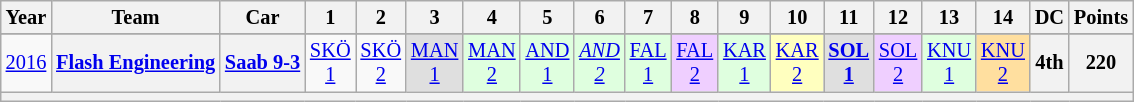<table class="wikitable" style="text-align:center; font-size:85%">
<tr>
<th>Year</th>
<th>Team</th>
<th>Car</th>
<th>1</th>
<th>2</th>
<th>3</th>
<th>4</th>
<th>5</th>
<th>6</th>
<th>7</th>
<th>8</th>
<th>9</th>
<th>10</th>
<th>11</th>
<th>12</th>
<th>13</th>
<th>14</th>
<th>DC</th>
<th>Points</th>
</tr>
<tr>
</tr>
<tr>
<td><a href='#'>2016</a></td>
<th nowrap><a href='#'>Flash Engineering</a></th>
<th nowrap><a href='#'>Saab 9-3</a></th>
<td><a href='#'>SKÖ<br>1</a></td>
<td><a href='#'>SKÖ<br>2</a></td>
<td style="background:#DFDFDF;"><a href='#'>MAN<br>1</a><br></td>
<td style="background:#DFFFDF;"><a href='#'>MAN<br>2</a><br></td>
<td style="background:#DFFFDF;"><a href='#'>AND<br>1</a><br></td>
<td style="background:#DFFFDF;"><em><a href='#'>AND<br>2</a></em><br></td>
<td style="background:#DFFFDF;"><a href='#'>FAL<br>1</a><br></td>
<td style="background:#EFCFFF;"><a href='#'>FAL<br>2</a><br></td>
<td style="background:#DFFFDF;"><a href='#'>KAR<br>1</a><br></td>
<td style="background:#FFFFBF;"><a href='#'>KAR<br>2</a><br></td>
<td style="background:#DFDFDF;"><strong><a href='#'>SOL<br>1</a></strong><br></td>
<td style="background:#EFCFFF;"><a href='#'>SOL<br>2</a><br></td>
<td style="background:#DFFFDF;"><a href='#'>KNU<br>1</a><br></td>
<td style="background:#FFDF9F;"><a href='#'>KNU<br>2</a><br></td>
<th>4th</th>
<th>220</th>
</tr>
<tr>
<th colspan="19"></th>
</tr>
</table>
